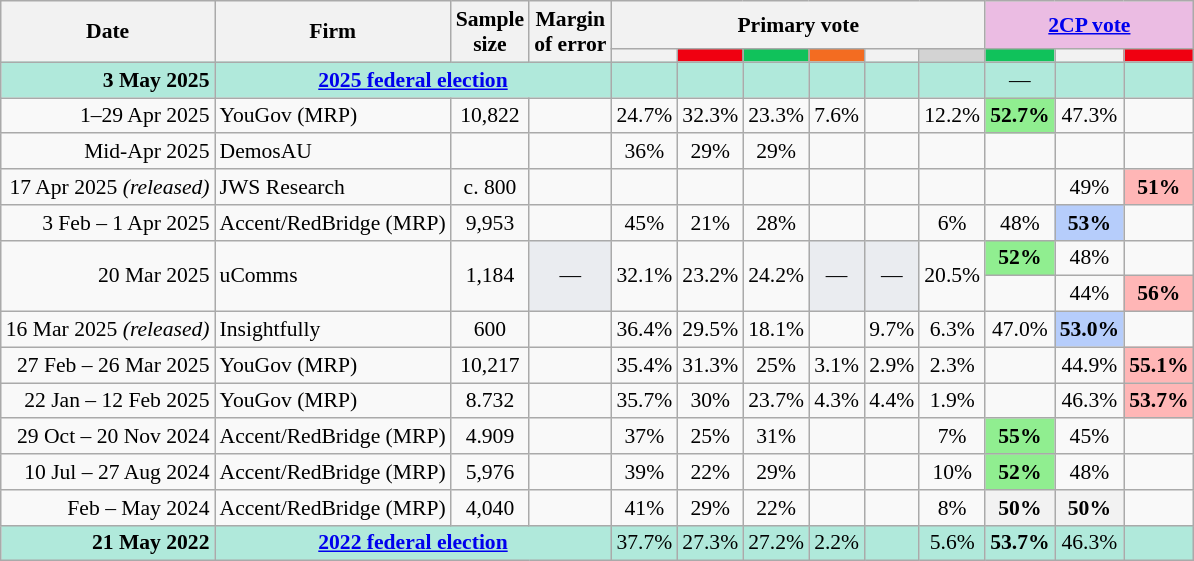<table class="nowrap wikitable tpl-blanktable" style=text-align:center;font-size:90%>
<tr>
<th rowspan=2>Date</th>
<th rowspan=2>Firm</th>
<th rowspan=2>Sample<br>size</th>
<th rowspan=2>Margin<br>of error</th>
<th colspan=6>Primary vote</th>
<th colspan=3 class=unsortable style=background:#ebbce3><a href='#'>2CP vote</a></th>
</tr>
<tr>
<th style=background:></th>
<th style="background:#F00011"></th>
<th style=background:#10C25B></th>
<th style=background:#f36c21></th>
<th style=background:></th>
<th style=background:lightgray></th>
<th style=background:#10C25B></th>
<th style=background:></th>
<th style="background:#F00011"></th>
</tr>
<tr style=background:#b0e9db>
<td style=text-align:right data-sort-value=21-May-2022><strong>3 May 2025</strong></td>
<td colspan=3 style=text-align:center><strong><a href='#'>2025 federal election</a></strong></td>
<td></td>
<td></td>
<td></td>
<td></td>
<td></td>
<td></td>
<td>—</td>
<td></td>
<td></td>
</tr>
<tr>
<td align=right>1–29 Apr 2025</td>
<td align=left>YouGov (MRP)</td>
<td>10,822</td>
<td></td>
<td>24.7%</td>
<td>32.3%</td>
<td>23.3%</td>
<td>7.6%</td>
<td></td>
<td>12.2%</td>
<th style=background:#90ee90>52.7%</th>
<td>47.3%</td>
<td></td>
</tr>
<tr>
<td align=right>Mid-Apr 2025</td>
<td align=left>DemosAU</td>
<td></td>
<td></td>
<td>36%</td>
<td>29%</td>
<td>29%</td>
<td></td>
<td></td>
<td></td>
<td></td>
<td></td>
<td></td>
</tr>
<tr>
<td align=right>17 Apr 2025 <em>(released)</em></td>
<td align=left>JWS Research</td>
<td>c. 800</td>
<td></td>
<td></td>
<td></td>
<td></td>
<td></td>
<td></td>
<td></td>
<td></td>
<td>49%</td>
<th style=background:#FFB6B6>51%</th>
</tr>
<tr>
<td align=right>3 Feb – 1 Apr 2025</td>
<td align=left>Accent/RedBridge (MRP)</td>
<td>9,953</td>
<td></td>
<td>45%</td>
<td>21%</td>
<td>28%</td>
<td></td>
<td></td>
<td>6%</td>
<td>48%</td>
<th style="background:#B6CDFB">53%</th>
<td></td>
</tr>
<tr>
<td rowspan=2; align=right>20 Mar 2025</td>
<td rowspan=2; align=left>uComms</td>
<td rowspan=2>1,184</td>
<td rowspan=2; style=background:#EAECF0>—</td>
<td rowspan=2>32.1%</td>
<td rowspan=2>23.2%</td>
<td rowspan=2>24.2%</td>
<td rowspan=2; style=background:#EAECF0>—</td>
<td rowspan=2; style=background:#EAECF0>—</td>
<td rowspan=2>20.5%</td>
<th style=background:#90ee90>52%</th>
<td>48%</td>
<td></td>
</tr>
<tr>
<td></td>
<td>44%</td>
<th style=background:#FFB6B6>56%</th>
</tr>
<tr>
<td align=right>16 Mar 2025 <em>(released)</em></td>
<td align=left>Insightfully</td>
<td>600</td>
<td></td>
<td>36.4%</td>
<td>29.5%</td>
<td>18.1%</td>
<td></td>
<td>9.7%</td>
<td>6.3%</td>
<td>47.0%</td>
<th style="background:#B6CDFB">53.0%</th>
<td></td>
</tr>
<tr>
<td align=right>27 Feb – 26 Mar 2025</td>
<td align=left>YouGov (MRP)</td>
<td>10,217</td>
<td></td>
<td>35.4%</td>
<td>31.3%</td>
<td>25%</td>
<td>3.1%</td>
<td>2.9%</td>
<td>2.3%</td>
<td></td>
<td>44.9%</td>
<th style=background:#FFB6B6>55.1%</th>
</tr>
<tr>
<td align=right>22 Jan – 12 Feb 2025</td>
<td align=left>YouGov (MRP)</td>
<td>8.732</td>
<td></td>
<td>35.7%</td>
<td>30%</td>
<td>23.7%</td>
<td>4.3%</td>
<td>4.4%</td>
<td>1.9%</td>
<td></td>
<td>46.3%</td>
<th style=background:#FFB6B6>53.7%</th>
</tr>
<tr>
<td align=right>29 Oct – 20 Nov 2024</td>
<td align=left>Accent/RedBridge (MRP)</td>
<td>4.909</td>
<td></td>
<td>37%</td>
<td>25%</td>
<td>31%</td>
<td></td>
<td></td>
<td>7%</td>
<th style=background:#90ee90>55%</th>
<td>45%</td>
<td></td>
</tr>
<tr>
<td align=right>10 Jul – 27 Aug 2024</td>
<td align=left>Accent/RedBridge (MRP)</td>
<td>5,976</td>
<td></td>
<td>39%</td>
<td>22%</td>
<td>29%</td>
<td></td>
<td></td>
<td>10%</td>
<th style=background:#90ee90>52%</th>
<td>48%</td>
<td></td>
</tr>
<tr>
<td align=right>Feb – May 2024</td>
<td align=left>Accent/RedBridge (MRP)</td>
<td>4,040</td>
<td></td>
<td>41%</td>
<td>29%</td>
<td>22%</td>
<td></td>
<td></td>
<td>8%</td>
<th>50%</th>
<th>50%</th>
<td></td>
</tr>
<tr style=background:#b0e9db>
<td style=text-align:right data-sort-value=21-May-2022><strong>21 May 2022</strong></td>
<td colspan=3 style=text-align:center><strong><a href='#'>2022 federal election</a></strong></td>
<td>37.7%</td>
<td>27.3%</td>
<td>27.2%</td>
<td>2.2%</td>
<td></td>
<td>5.6%</td>
<td><strong>53.7%</strong></td>
<td>46.3%</td>
<td></td>
</tr>
</table>
